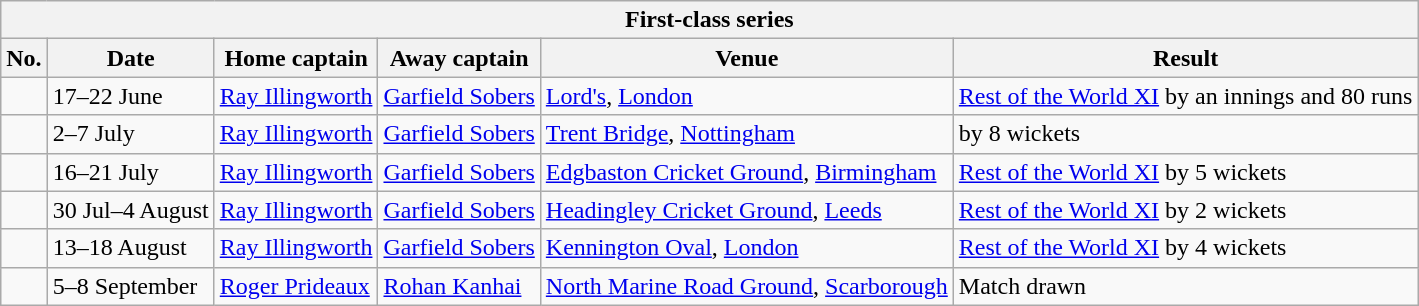<table class="wikitable">
<tr>
<th colspan="9">First-class series</th>
</tr>
<tr>
<th>No.</th>
<th>Date</th>
<th>Home captain</th>
<th>Away captain</th>
<th>Venue</th>
<th>Result</th>
</tr>
<tr>
<td></td>
<td>17–22 June</td>
<td><a href='#'>Ray Illingworth</a></td>
<td><a href='#'>Garfield Sobers</a></td>
<td><a href='#'>Lord's</a>, <a href='#'>London</a></td>
<td><a href='#'>Rest of the World XI</a> by an innings and 80 runs</td>
</tr>
<tr>
<td></td>
<td>2–7 July</td>
<td><a href='#'>Ray Illingworth</a></td>
<td><a href='#'>Garfield Sobers</a></td>
<td><a href='#'>Trent Bridge</a>, <a href='#'>Nottingham</a></td>
<td> by 8 wickets</td>
</tr>
<tr>
<td></td>
<td>16–21 July</td>
<td><a href='#'>Ray Illingworth</a></td>
<td><a href='#'>Garfield Sobers</a></td>
<td><a href='#'>Edgbaston Cricket Ground</a>, <a href='#'>Birmingham</a></td>
<td><a href='#'>Rest of the World XI</a> by 5 wickets</td>
</tr>
<tr>
<td></td>
<td>30 Jul–4 August</td>
<td><a href='#'>Ray Illingworth</a></td>
<td><a href='#'>Garfield Sobers</a></td>
<td><a href='#'>Headingley Cricket Ground</a>, <a href='#'>Leeds</a></td>
<td><a href='#'>Rest of the World XI</a> by 2 wickets</td>
</tr>
<tr>
<td></td>
<td>13–18 August</td>
<td><a href='#'>Ray Illingworth</a></td>
<td><a href='#'>Garfield Sobers</a></td>
<td><a href='#'>Kennington Oval</a>, <a href='#'>London</a></td>
<td><a href='#'>Rest of the World XI</a> by 4 wickets</td>
</tr>
<tr>
<td></td>
<td>5–8 September</td>
<td><a href='#'>Roger Prideaux</a></td>
<td><a href='#'>Rohan Kanhai</a></td>
<td><a href='#'>North Marine Road Ground</a>, <a href='#'>Scarborough</a></td>
<td>Match drawn</td>
</tr>
</table>
